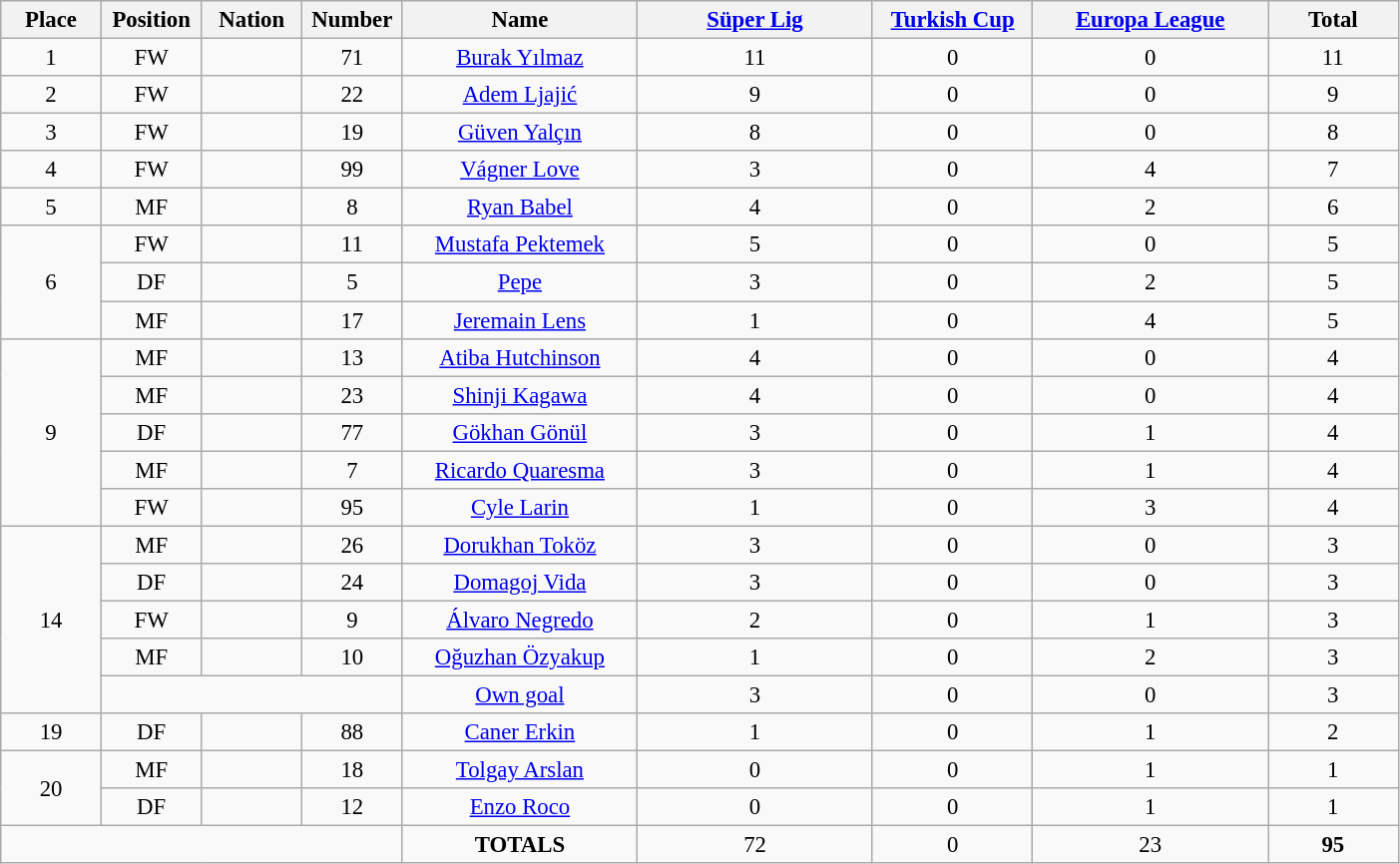<table class="wikitable" style="font-size: 95%; text-align: center;">
<tr>
<th width=60>Place</th>
<th width=60>Position</th>
<th width=60>Nation</th>
<th width=60>Number</th>
<th width=150>Name</th>
<th width=150><a href='#'>Süper Lig</a></th>
<th width=100><a href='#'>Turkish Cup</a></th>
<th width=150><a href='#'>Europa League</a></th>
<th width=80>Total</th>
</tr>
<tr>
<td>1</td>
<td>FW</td>
<td></td>
<td>71</td>
<td><a href='#'>Burak Yılmaz</a></td>
<td>11</td>
<td>0</td>
<td>0</td>
<td>11</td>
</tr>
<tr>
<td>2</td>
<td>FW</td>
<td></td>
<td>22</td>
<td><a href='#'>Adem Ljajić</a></td>
<td>9</td>
<td>0</td>
<td>0</td>
<td>9</td>
</tr>
<tr>
<td>3</td>
<td>FW</td>
<td></td>
<td>19</td>
<td><a href='#'>Güven Yalçın</a></td>
<td>8</td>
<td>0</td>
<td>0</td>
<td>8</td>
</tr>
<tr>
<td>4</td>
<td>FW</td>
<td></td>
<td>99</td>
<td><a href='#'>Vágner Love</a></td>
<td>3</td>
<td>0</td>
<td>4</td>
<td>7</td>
</tr>
<tr>
<td>5</td>
<td>MF</td>
<td></td>
<td>8</td>
<td><a href='#'>Ryan Babel</a></td>
<td>4</td>
<td>0</td>
<td>2</td>
<td>6</td>
</tr>
<tr>
<td rowspan="3">6</td>
<td>FW</td>
<td></td>
<td>11</td>
<td><a href='#'>Mustafa Pektemek</a></td>
<td>5</td>
<td>0</td>
<td>0</td>
<td>5</td>
</tr>
<tr>
<td>DF</td>
<td></td>
<td>5</td>
<td><a href='#'>Pepe</a></td>
<td>3</td>
<td>0</td>
<td>2</td>
<td>5</td>
</tr>
<tr>
<td>MF</td>
<td></td>
<td>17</td>
<td><a href='#'>Jeremain Lens</a></td>
<td>1</td>
<td>0</td>
<td>4</td>
<td>5</td>
</tr>
<tr>
<td rowspan="5">9</td>
<td>MF</td>
<td></td>
<td>13</td>
<td><a href='#'>Atiba Hutchinson</a></td>
<td>4</td>
<td>0</td>
<td>0</td>
<td>4</td>
</tr>
<tr>
<td>MF</td>
<td></td>
<td>23</td>
<td><a href='#'>Shinji Kagawa</a></td>
<td>4</td>
<td>0</td>
<td>0</td>
<td>4</td>
</tr>
<tr>
<td>DF</td>
<td></td>
<td>77</td>
<td><a href='#'>Gökhan Gönül</a></td>
<td>3</td>
<td>0</td>
<td>1</td>
<td>4</td>
</tr>
<tr>
<td>MF</td>
<td></td>
<td>7</td>
<td><a href='#'>Ricardo Quaresma</a></td>
<td>3</td>
<td>0</td>
<td>1</td>
<td>4</td>
</tr>
<tr>
<td>FW</td>
<td></td>
<td>95</td>
<td><a href='#'>Cyle Larin</a></td>
<td>1</td>
<td>0</td>
<td>3</td>
<td>4</td>
</tr>
<tr>
<td rowspan="5">14</td>
<td>MF</td>
<td></td>
<td>26</td>
<td><a href='#'>Dorukhan Toköz</a></td>
<td>3</td>
<td>0</td>
<td>0</td>
<td>3</td>
</tr>
<tr>
<td>DF</td>
<td></td>
<td>24</td>
<td><a href='#'>Domagoj Vida</a></td>
<td>3</td>
<td>0</td>
<td>0</td>
<td>3</td>
</tr>
<tr>
<td>FW</td>
<td></td>
<td>9</td>
<td><a href='#'>Álvaro Negredo</a></td>
<td>2</td>
<td>0</td>
<td>1</td>
<td>3</td>
</tr>
<tr>
<td>MF</td>
<td></td>
<td>10</td>
<td><a href='#'>Oğuzhan Özyakup</a></td>
<td>1</td>
<td>0</td>
<td>2</td>
<td>3</td>
</tr>
<tr>
<td colspan="3"></td>
<td><a href='#'>Own goal</a></td>
<td>3</td>
<td>0</td>
<td>0</td>
<td>3</td>
</tr>
<tr>
<td>19</td>
<td>DF</td>
<td></td>
<td>88</td>
<td><a href='#'>Caner Erkin</a></td>
<td>1</td>
<td>0</td>
<td>1</td>
<td>2</td>
</tr>
<tr>
<td rowspan="2">20</td>
<td>MF</td>
<td></td>
<td>18</td>
<td><a href='#'>Tolgay Arslan</a></td>
<td>0</td>
<td>0</td>
<td>1</td>
<td>1</td>
</tr>
<tr>
<td>DF</td>
<td></td>
<td>12</td>
<td><a href='#'>Enzo Roco</a></td>
<td>0</td>
<td>0</td>
<td>1</td>
<td>1</td>
</tr>
<tr>
<td colspan="4"></td>
<td><strong>TOTALS</strong></td>
<td>72</td>
<td>0</td>
<td>23</td>
<td><strong>95</strong></td>
</tr>
</table>
